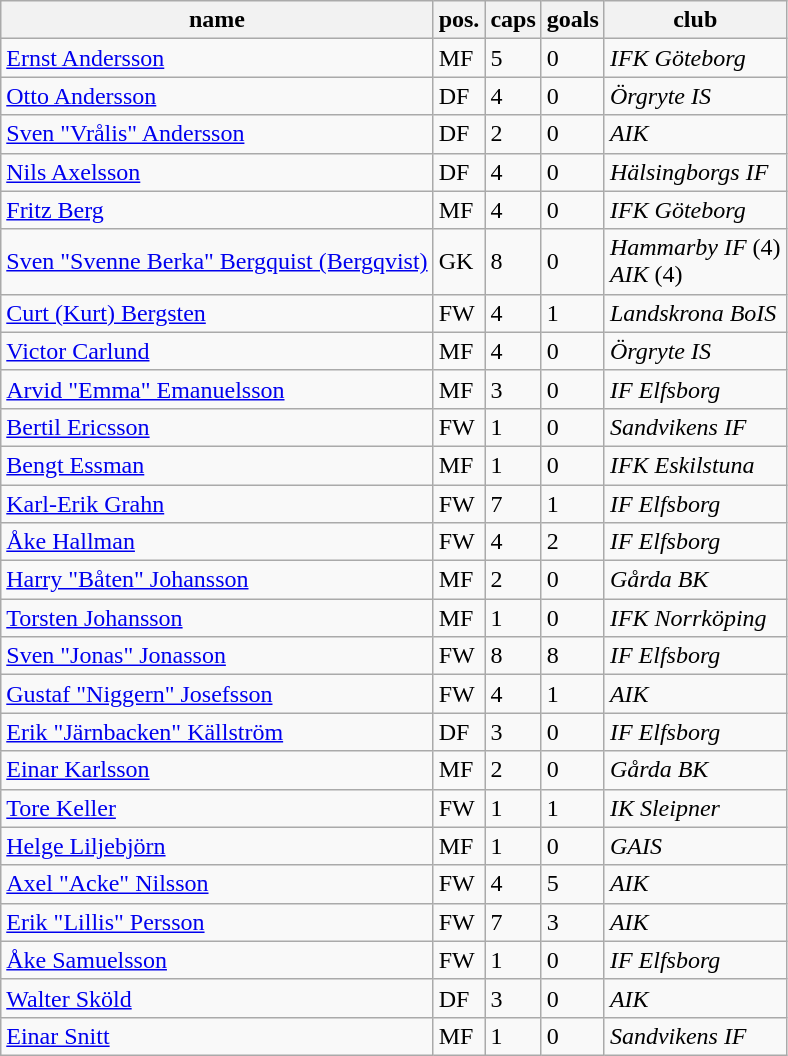<table class="wikitable" border="1">
<tr>
<th>name</th>
<th>pos.</th>
<th>caps</th>
<th>goals</th>
<th>club</th>
</tr>
<tr>
<td><a href='#'>Ernst Andersson</a></td>
<td>MF</td>
<td>5</td>
<td>0</td>
<td><em>IFK Göteborg</em></td>
</tr>
<tr>
<td><a href='#'>Otto Andersson</a></td>
<td>DF</td>
<td>4</td>
<td>0</td>
<td><em>Örgryte IS</em></td>
</tr>
<tr>
<td><a href='#'>Sven "Vrålis" Andersson</a></td>
<td>DF</td>
<td>2</td>
<td>0</td>
<td><em>AIK</em></td>
</tr>
<tr>
<td><a href='#'>Nils Axelsson</a></td>
<td>DF</td>
<td>4</td>
<td>0</td>
<td><em>Hälsingborgs IF</em></td>
</tr>
<tr>
<td><a href='#'>Fritz Berg</a></td>
<td>MF</td>
<td>4</td>
<td>0</td>
<td><em>IFK Göteborg</em></td>
</tr>
<tr>
<td><a href='#'>Sven "Svenne Berka" Bergquist (Bergqvist)</a></td>
<td>GK</td>
<td>8</td>
<td>0</td>
<td><em>Hammarby IF</em> (4)<br><em>AIK</em> (4)</td>
</tr>
<tr>
<td><a href='#'>Curt (Kurt) Bergsten</a></td>
<td>FW</td>
<td>4</td>
<td>1</td>
<td><em>Landskrona BoIS</em></td>
</tr>
<tr>
<td><a href='#'>Victor Carlund</a></td>
<td>MF</td>
<td>4</td>
<td>0</td>
<td><em>Örgryte IS</em></td>
</tr>
<tr>
<td><a href='#'>Arvid "Emma" Emanuelsson</a></td>
<td>MF</td>
<td>3</td>
<td>0</td>
<td><em>IF Elfsborg</em></td>
</tr>
<tr>
<td><a href='#'>Bertil Ericsson</a></td>
<td>FW</td>
<td>1</td>
<td>0</td>
<td><em>Sandvikens IF</em></td>
</tr>
<tr>
<td><a href='#'>Bengt Essman</a></td>
<td>MF</td>
<td>1</td>
<td>0</td>
<td><em>IFK Eskilstuna</em></td>
</tr>
<tr>
<td><a href='#'>Karl-Erik Grahn</a></td>
<td>FW</td>
<td>7</td>
<td>1</td>
<td><em>IF Elfsborg</em></td>
</tr>
<tr>
<td><a href='#'>Åke Hallman</a></td>
<td>FW</td>
<td>4</td>
<td>2</td>
<td><em>IF Elfsborg</em></td>
</tr>
<tr>
<td><a href='#'>Harry "Båten" Johansson</a></td>
<td>MF</td>
<td>2</td>
<td>0</td>
<td><em>Gårda BK</em></td>
</tr>
<tr>
<td><a href='#'>Torsten Johansson</a></td>
<td>MF</td>
<td>1</td>
<td>0</td>
<td><em>IFK Norrköping</em></td>
</tr>
<tr>
<td><a href='#'>Sven "Jonas" Jonasson</a></td>
<td>FW</td>
<td>8</td>
<td>8</td>
<td><em>IF Elfsborg</em></td>
</tr>
<tr>
<td><a href='#'>Gustaf "Niggern" Josefsson</a></td>
<td>FW</td>
<td>4</td>
<td>1</td>
<td><em>AIK</em></td>
</tr>
<tr>
<td><a href='#'>Erik "Järnbacken" Källström</a></td>
<td>DF</td>
<td>3</td>
<td>0</td>
<td><em>IF Elfsborg</em></td>
</tr>
<tr>
<td><a href='#'>Einar Karlsson</a></td>
<td>MF</td>
<td>2</td>
<td>0</td>
<td><em>Gårda BK</em></td>
</tr>
<tr>
<td><a href='#'>Tore Keller</a></td>
<td>FW</td>
<td>1</td>
<td>1</td>
<td><em>IK Sleipner</em></td>
</tr>
<tr>
<td><a href='#'>Helge Liljebjörn</a></td>
<td>MF</td>
<td>1</td>
<td>0</td>
<td><em>GAIS</em></td>
</tr>
<tr>
<td><a href='#'>Axel "Acke" Nilsson</a></td>
<td>FW</td>
<td>4</td>
<td>5</td>
<td><em>AIK</em></td>
</tr>
<tr>
<td><a href='#'>Erik "Lillis" Persson</a></td>
<td>FW</td>
<td>7</td>
<td>3</td>
<td><em>AIK</em></td>
</tr>
<tr>
<td><a href='#'>Åke Samuelsson</a></td>
<td>FW</td>
<td>1</td>
<td>0</td>
<td><em>IF Elfsborg</em></td>
</tr>
<tr>
<td><a href='#'>Walter Sköld</a></td>
<td>DF</td>
<td>3</td>
<td>0</td>
<td><em>AIK</em></td>
</tr>
<tr>
<td><a href='#'>Einar Snitt</a></td>
<td>MF</td>
<td>1</td>
<td>0</td>
<td><em>Sandvikens IF</em></td>
</tr>
</table>
